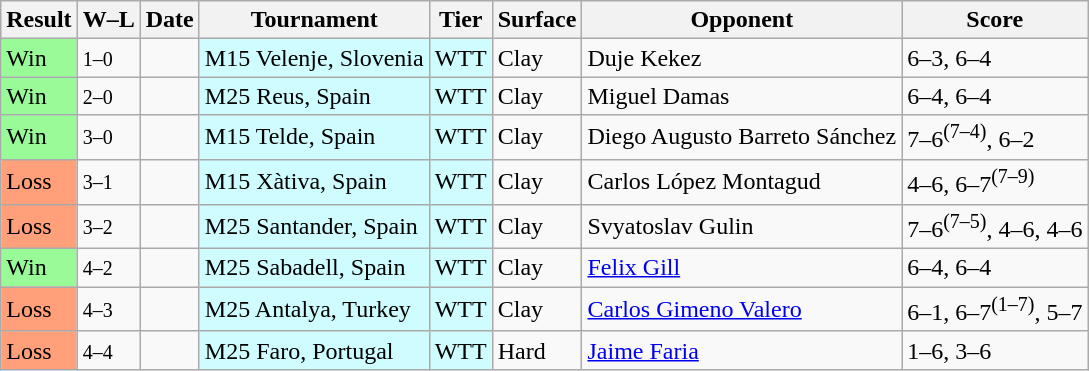<table class="sortable wikitable">
<tr>
<th>Result</th>
<th class="unsortable">W–L</th>
<th>Date</th>
<th>Tournament</th>
<th>Tier</th>
<th>Surface</th>
<th>Opponent</th>
<th class="unsortable">Score</th>
</tr>
<tr>
<td bgcolor=98fb98>Win</td>
<td><small>1–0</small></td>
<td></td>
<td style="background:#cffcff;">M15 Velenje, Slovenia</td>
<td style="background:#cffcff;">WTT</td>
<td>Clay</td>
<td> Duje Kekez</td>
<td>6–3, 6–4</td>
</tr>
<tr>
<td bgcolor=98fb98>Win</td>
<td><small>2–0</small></td>
<td></td>
<td style="background:#cffcff;">M25 Reus, Spain</td>
<td style="background:#cffcff;">WTT</td>
<td>Clay</td>
<td> Miguel Damas</td>
<td>6–4, 6–4</td>
</tr>
<tr>
<td bgcolor=98fb98>Win</td>
<td><small>3–0</small></td>
<td></td>
<td style="background:#cffcff;">M15 Telde, Spain</td>
<td style="background:#cffcff;">WTT</td>
<td>Clay</td>
<td> Diego Augusto Barreto Sánchez</td>
<td>7–6<sup>(7–4)</sup>, 6–2</td>
</tr>
<tr>
<td bgcolor=ffa07a>Loss</td>
<td><small>3–1</small></td>
<td></td>
<td style="background:#cffcff;">M15 Xàtiva, Spain</td>
<td style="background:#cffcff;">WTT</td>
<td>Clay</td>
<td> Carlos López Montagud</td>
<td>4–6, 6–7<sup>(7–9)</sup></td>
</tr>
<tr>
<td bgcolor=ffa07a>Loss</td>
<td><small>3–2</small></td>
<td></td>
<td style="background:#cffcff;">M25 Santander, Spain</td>
<td style="background:#cffcff;">WTT</td>
<td>Clay</td>
<td> Svyatoslav Gulin</td>
<td>7–6<sup>(7–5)</sup>, 4–6, 4–6</td>
</tr>
<tr>
<td bgcolor=98fb98>Win</td>
<td><small>4–2</small></td>
<td></td>
<td style="background:#cffcff;">M25 Sabadell, Spain</td>
<td style="background:#cffcff;">WTT</td>
<td>Clay</td>
<td> <a href='#'>Felix Gill</a></td>
<td>6–4, 6–4</td>
</tr>
<tr>
<td bgcolor=ffa07a>Loss</td>
<td><small>4–3</small></td>
<td></td>
<td style="background:#cffcff;">M25 Antalya, Turkey</td>
<td style="background:#cffcff;">WTT</td>
<td>Clay</td>
<td> <a href='#'>Carlos Gimeno Valero</a></td>
<td>6–1, 6–7<sup>(1–7)</sup>, 5–7</td>
</tr>
<tr>
<td bgcolor=ffa07a>Loss</td>
<td><small>4–4</small></td>
<td></td>
<td style="background:#cffcff;">M25 Faro, Portugal</td>
<td style="background:#cffcff;">WTT</td>
<td>Hard</td>
<td> <a href='#'>Jaime Faria</a></td>
<td>1–6, 3–6</td>
</tr>
</table>
